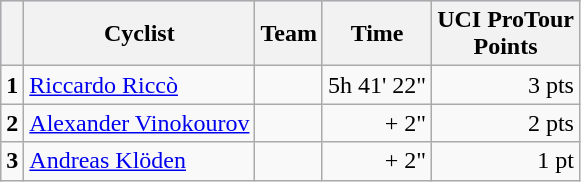<table class="wikitable">
<tr style="background:#ccccff;">
<th></th>
<th>Cyclist</th>
<th>Team</th>
<th>Time</th>
<th>UCI ProTour<br>Points</th>
</tr>
<tr>
<td><strong>1</strong></td>
<td> <a href='#'>Riccardo Riccò</a></td>
<td></td>
<td align=right>5h 41' 22"</td>
<td align="right">3 pts</td>
</tr>
<tr>
<td><strong>2</strong></td>
<td> <a href='#'>Alexander Vinokourov</a></td>
<td></td>
<td align=right>+ 2"</td>
<td align="right">2 pts</td>
</tr>
<tr>
<td><strong>3</strong></td>
<td> <a href='#'>Andreas Klöden</a></td>
<td></td>
<td align=right>+ 2"</td>
<td align="right">1 pt</td>
</tr>
</table>
